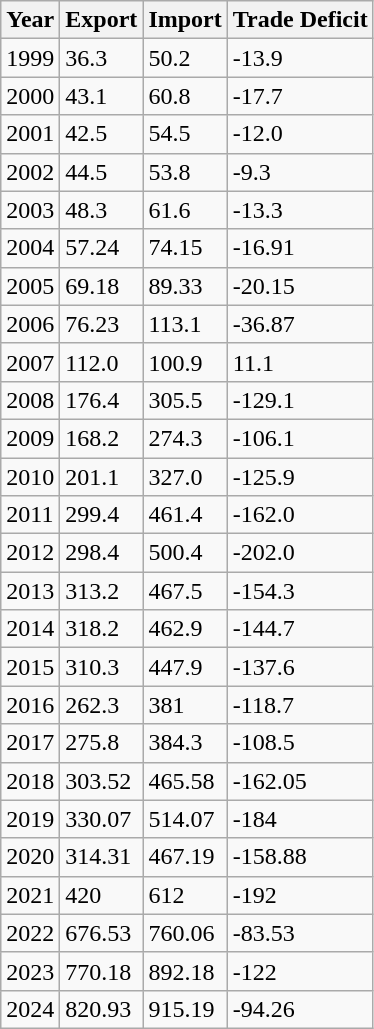<table class="wikitable sortable">
<tr>
<th>Year</th>
<th>Export</th>
<th>Import</th>
<th>Trade Deficit</th>
</tr>
<tr>
<td>1999</td>
<td>36.3</td>
<td>50.2</td>
<td>-13.9</td>
</tr>
<tr>
<td>2000</td>
<td>43.1</td>
<td>60.8</td>
<td>-17.7</td>
</tr>
<tr>
<td>2001</td>
<td>42.5</td>
<td>54.5</td>
<td>-12.0</td>
</tr>
<tr>
<td>2002</td>
<td>44.5</td>
<td>53.8</td>
<td>-9.3</td>
</tr>
<tr>
<td>2003</td>
<td>48.3</td>
<td>61.6</td>
<td>-13.3</td>
</tr>
<tr>
<td>2004</td>
<td>57.24</td>
<td>74.15</td>
<td>-16.91</td>
</tr>
<tr>
<td>2005</td>
<td>69.18</td>
<td>89.33</td>
<td>-20.15</td>
</tr>
<tr>
<td>2006</td>
<td>76.23</td>
<td>113.1</td>
<td>-36.87</td>
</tr>
<tr>
<td>2007</td>
<td>112.0</td>
<td>100.9</td>
<td>11.1</td>
</tr>
<tr>
<td>2008</td>
<td>176.4</td>
<td>305.5</td>
<td>-129.1</td>
</tr>
<tr>
<td>2009</td>
<td>168.2</td>
<td>274.3</td>
<td>-106.1</td>
</tr>
<tr>
<td>2010</td>
<td>201.1</td>
<td>327.0</td>
<td>-125.9</td>
</tr>
<tr>
<td>2011</td>
<td>299.4</td>
<td>461.4</td>
<td>-162.0</td>
</tr>
<tr>
<td>2012</td>
<td>298.4</td>
<td>500.4</td>
<td>-202.0</td>
</tr>
<tr>
<td>2013</td>
<td>313.2</td>
<td>467.5</td>
<td>-154.3</td>
</tr>
<tr>
<td>2014</td>
<td>318.2</td>
<td>462.9</td>
<td>-144.7</td>
</tr>
<tr>
<td>2015</td>
<td>310.3</td>
<td>447.9</td>
<td>-137.6</td>
</tr>
<tr>
<td>2016</td>
<td>262.3</td>
<td>381</td>
<td>-118.7</td>
</tr>
<tr>
<td>2017</td>
<td>275.8</td>
<td>384.3</td>
<td>-108.5</td>
</tr>
<tr>
<td>2018</td>
<td>303.52</td>
<td>465.58</td>
<td>-162.05</td>
</tr>
<tr>
<td>2019</td>
<td>330.07</td>
<td>514.07</td>
<td>-184</td>
</tr>
<tr>
<td>2020</td>
<td>314.31</td>
<td>467.19</td>
<td>-158.88</td>
</tr>
<tr>
<td>2021</td>
<td>420</td>
<td>612</td>
<td>-192</td>
</tr>
<tr>
<td>2022</td>
<td>676.53</td>
<td>760.06</td>
<td>-83.53</td>
</tr>
<tr>
<td>2023</td>
<td>770.18 </td>
<td>892.18</td>
<td>-122</td>
</tr>
<tr>
<td>2024</td>
<td>820.93</td>
<td>915.19</td>
<td>-94.26</td>
</tr>
</table>
